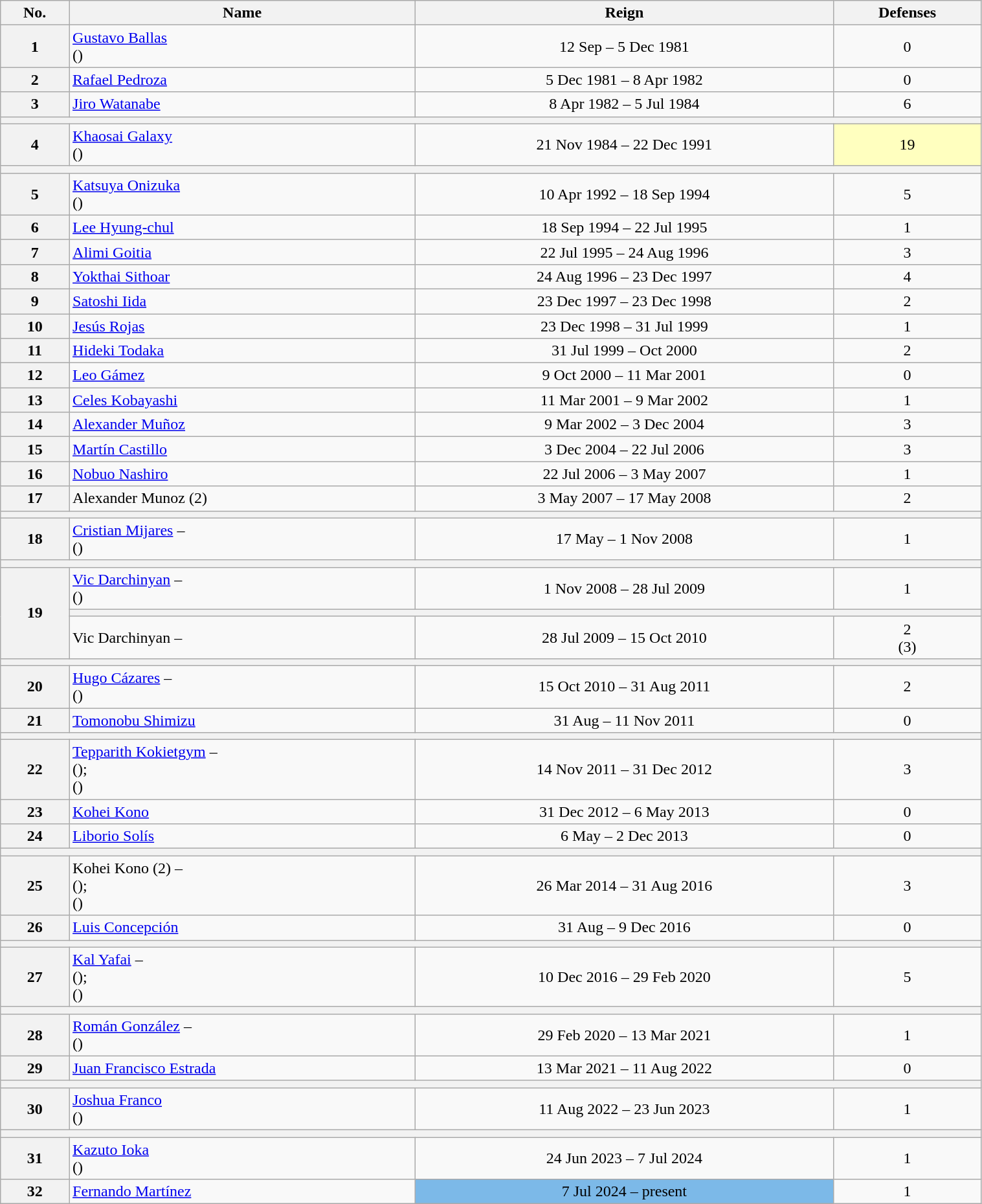<table class="wikitable sortable" style="width:80%">
<tr>
<th>No.</th>
<th>Name</th>
<th>Reign</th>
<th>Defenses</th>
</tr>
<tr align=center>
<th>1</th>
<td align=left><a href='#'>Gustavo Ballas</a><br>()</td>
<td>12 Sep – 5 Dec 1981</td>
<td>0</td>
</tr>
<tr align=center>
<th>2</th>
<td align=left><a href='#'>Rafael Pedroza</a></td>
<td>5 Dec 1981 – 8 Apr 1982</td>
<td>0</td>
</tr>
<tr align=center>
<th>3</th>
<td align=left><a href='#'>Jiro Watanabe</a></td>
<td>8 Apr 1982 – 5 Jul 1984</td>
<td>6</td>
</tr>
<tr align=center>
<th colspan=4></th>
</tr>
<tr align=center>
<th>4</th>
<td align=left><a href='#'>Khaosai Galaxy</a><br>()</td>
<td>21 Nov 1984 – 22 Dec 1991</td>
<td style="background:#ffffbf;">19</td>
</tr>
<tr align=center>
<th colspan=4></th>
</tr>
<tr align=center>
<th>5</th>
<td align=left><a href='#'>Katsuya Onizuka</a><br>()</td>
<td>10 Apr 1992 – 18 Sep 1994</td>
<td>5</td>
</tr>
<tr align=center>
<th>6</th>
<td align=left><a href='#'>Lee Hyung-chul</a></td>
<td>18 Sep 1994 – 22 Jul 1995</td>
<td>1</td>
</tr>
<tr align=center>
<th>7</th>
<td align=left><a href='#'>Alimi Goitia</a></td>
<td>22 Jul 1995 – 24 Aug 1996</td>
<td>3</td>
</tr>
<tr align=center>
<th>8</th>
<td align=left><a href='#'>Yokthai Sithoar</a></td>
<td>24 Aug 1996 – 23 Dec 1997</td>
<td>4</td>
</tr>
<tr align=center>
<th>9</th>
<td align=left><a href='#'>Satoshi Iida</a></td>
<td>23 Dec 1997 – 23 Dec 1998</td>
<td>2</td>
</tr>
<tr align=center>
<th>10</th>
<td align=left><a href='#'>Jesús Rojas</a></td>
<td>23 Dec 1998 – 31 Jul 1999</td>
<td>1</td>
</tr>
<tr align=center>
<th>11</th>
<td align=left><a href='#'>Hideki Todaka</a></td>
<td>31 Jul 1999 – Oct 2000</td>
<td>2</td>
</tr>
<tr align=center>
<th>12</th>
<td align=left><a href='#'>Leo Gámez</a></td>
<td>9 Oct 2000 – 11 Mar 2001</td>
<td>0</td>
</tr>
<tr align=center>
<th>13</th>
<td align=left><a href='#'>Celes Kobayashi</a></td>
<td>11 Mar 2001 – 9 Mar 2002</td>
<td>1</td>
</tr>
<tr align=center>
<th>14</th>
<td align=left><a href='#'>Alexander Muñoz</a></td>
<td>9 Mar 2002 – 3 Dec 2004</td>
<td>3</td>
</tr>
<tr align=center>
<th>15</th>
<td align=left><a href='#'>Martín Castillo</a></td>
<td>3 Dec 2004 – 22 Jul 2006</td>
<td>3</td>
</tr>
<tr align=center>
<th>16</th>
<td align=left><a href='#'>Nobuo Nashiro</a></td>
<td>22 Jul 2006 – 3 May 2007</td>
<td>1</td>
</tr>
<tr align=center>
<th>17</th>
<td align=left>Alexander Munoz (2)</td>
<td>3 May 2007 – 17 May 2008</td>
<td>2</td>
</tr>
<tr align=center>
<th colspan=4></th>
</tr>
<tr align=center>
<th>18</th>
<td align=left><a href='#'>Cristian Mijares</a> – <br>()</td>
<td>17 May – 1 Nov 2008</td>
<td>1</td>
</tr>
<tr align=center>
<th colspan=4></th>
</tr>
<tr align=center>
<th rowspan=3>19</th>
<td align=left><a href='#'>Vic Darchinyan</a> – <br>()</td>
<td>1 Nov 2008 – 28 Jul 2009</td>
<td>1</td>
</tr>
<tr align=center>
<th colspan=3></th>
</tr>
<tr align=center>
<td align=left>Vic Darchinyan – </td>
<td>28 Jul 2009 – 15 Oct 2010</td>
<td>2<br>(3)</td>
</tr>
<tr align=center>
<th colspan=4></th>
</tr>
<tr align=center>
<th>20</th>
<td align=left><a href='#'>Hugo Cázares</a> – <br>()</td>
<td>15 Oct 2010 – 31 Aug 2011</td>
<td>2</td>
</tr>
<tr align=center>
<th>21</th>
<td align=left><a href='#'>Tomonobu Shimizu</a></td>
<td>31 Aug – 11 Nov 2011</td>
<td>0</td>
</tr>
<tr align=center>
<th colspan=4></th>
</tr>
<tr align=center>
<th>22</th>
<td align=left><a href='#'>Tepparith Kokietgym</a> – <br>();<br>()</td>
<td>14 Nov 2011 – 31 Dec 2012</td>
<td>3</td>
</tr>
<tr align=center>
<th>23</th>
<td align=left><a href='#'>Kohei Kono</a></td>
<td>31 Dec 2012 – 6 May 2013</td>
<td>0</td>
</tr>
<tr align=center>
<th>24</th>
<td align=left><a href='#'>Liborio Solís</a></td>
<td>6 May – 2 Dec 2013</td>
<td>0</td>
</tr>
<tr align=center>
<th colspan=4></th>
</tr>
<tr align=center>
<th>25</th>
<td align=left>Kohei Kono (2) – <br>();<br>()</td>
<td>26 Mar 2014 – 31 Aug 2016</td>
<td>3</td>
</tr>
<tr align=center>
<th>26</th>
<td align=left><a href='#'>Luis Concepción</a></td>
<td>31 Aug – 9 Dec 2016</td>
<td>0</td>
</tr>
<tr align=center>
<th colspan=4></th>
</tr>
<tr align=center>
<th>27</th>
<td align=left><a href='#'>Kal Yafai</a> – <br>();<br>()</td>
<td>10 Dec 2016 – 29 Feb 2020</td>
<td>5</td>
</tr>
<tr align=center>
<th colspan=4></th>
</tr>
<tr align=center>
<th>28</th>
<td align=left><a href='#'>Román González</a> – <br>()</td>
<td>29 Feb 2020 – 13 Mar 2021</td>
<td>1</td>
</tr>
<tr align=center>
<th>29</th>
<td align=left><a href='#'>Juan Francisco Estrada</a></td>
<td>13 Mar 2021 – 11 Aug 2022</td>
<td>0</td>
</tr>
<tr align=center>
<th colspan=4></th>
</tr>
<tr align=center>
<th>30</th>
<td align=left><a href='#'>Joshua Franco</a><br>()</td>
<td>11 Aug 2022 – 23 Jun 2023</td>
<td>1</td>
</tr>
<tr align=center>
<th colspan=4></th>
</tr>
<tr align=center>
<th>31</th>
<td align=left><a href='#'>Kazuto Ioka</a><br>()</td>
<td>24 Jun 2023 – 7 Jul 2024</td>
<td>1</td>
</tr>
<tr align=center>
<th>32</th>
<td align=left><a href='#'>Fernando Martínez</a></td>
<td style="background:#7CB9E8;">7 Jul 2024 – present</td>
<td>1</td>
</tr>
</table>
